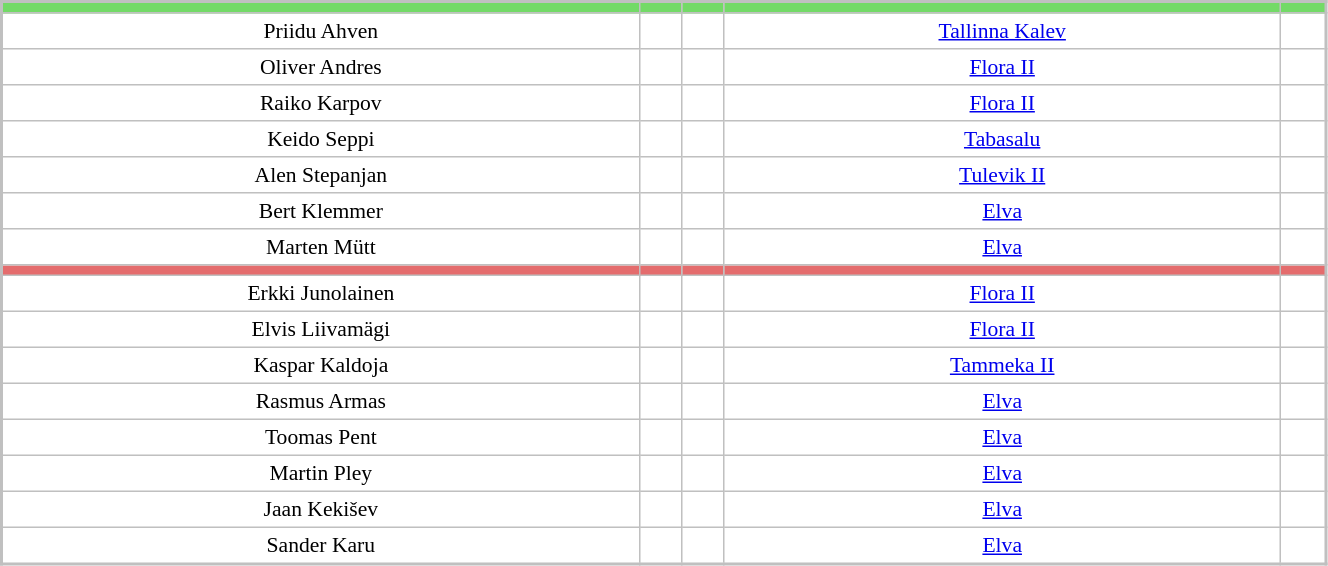<table cellspacing="4" cellpadding="3" style="text-align:center;width:70%;border:solid 2px silver;font-size:90%" rules="all">
<tr style="background-color:#73DA67;">
<td></td>
<td></td>
<td></td>
<td></td>
<td></td>
</tr>
<tr>
<td>Priidu Ahven</td>
<td></td>
<td></td>
<td><a href='#'>Tallinna Kalev</a></td>
<td></td>
</tr>
<tr>
<td>Oliver Andres</td>
<td></td>
<td></td>
<td><a href='#'>Flora II</a></td>
<td></td>
</tr>
<tr>
<td>Raiko Karpov</td>
<td></td>
<td></td>
<td><a href='#'>Flora II</a></td>
<td></td>
</tr>
<tr>
<td>Keido Seppi</td>
<td></td>
<td></td>
<td><a href='#'>Tabasalu</a></td>
<td></td>
</tr>
<tr>
<td>Alen Stepanjan</td>
<td></td>
<td></td>
<td><a href='#'>Tulevik II</a></td>
<td></td>
</tr>
<tr>
<td>Bert Klemmer</td>
<td></td>
<td></td>
<td><a href='#'>Elva</a></td>
<td></td>
</tr>
<tr>
<td>Marten Mütt</td>
<td></td>
<td></td>
<td><a href='#'>Elva</a></td>
<td></td>
</tr>
<tr style="background-color:#E46C6D;">
<td></td>
<td></td>
<td></td>
<td></td>
<td></td>
</tr>
<tr>
<td>Erkki Junolainen</td>
<td></td>
<td></td>
<td><a href='#'>Flora II</a></td>
<td></td>
</tr>
<tr>
<td>Elvis Liivamägi</td>
<td></td>
<td></td>
<td><a href='#'>Flora II</a></td>
<td></td>
</tr>
<tr>
<td>Kaspar Kaldoja</td>
<td></td>
<td></td>
<td><a href='#'>Tammeka II</a></td>
<td></td>
</tr>
<tr>
<td>Rasmus Armas</td>
<td></td>
<td></td>
<td><a href='#'>Elva</a></td>
<td></td>
</tr>
<tr>
<td>Toomas Pent</td>
<td></td>
<td></td>
<td><a href='#'>Elva</a></td>
<td></td>
</tr>
<tr>
<td>Martin Pley</td>
<td></td>
<td></td>
<td><a href='#'>Elva</a></td>
<td></td>
</tr>
<tr>
<td>Jaan Kekišev</td>
<td></td>
<td></td>
<td><a href='#'>Elva</a></td>
<td></td>
</tr>
<tr>
<td>Sander Karu</td>
<td></td>
<td></td>
<td><a href='#'>Elva</a></td>
<td></td>
</tr>
</table>
